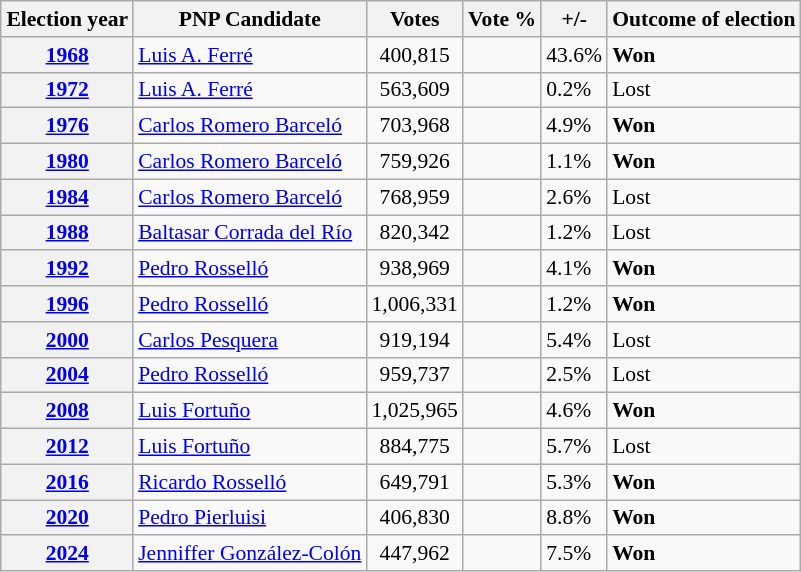<table class="wikitable collapsible collapsed" style="float:left; margin:0 0 0.5em 1em; text-align:left; font-size:90%;">
<tr>
<th>Election year</th>
<th>PNP Candidate</th>
<th>Votes</th>
<th>Vote %</th>
<th>+/-</th>
<th>Outcome of election</th>
</tr>
<tr>
<th><a href='#'>1968</a></th>
<td><a href='#'>Luis A. Ferré</a></td>
<td align=center>400,815</td>
<td align=left></td>
<td align=left> 43.6%</td>
<td align=left><strong>Won</strong></td>
</tr>
<tr>
<th><a href='#'>1972</a></th>
<td><a href='#'>Luis A. Ferré</a></td>
<td align=center>563,609</td>
<td align=left></td>
<td align=left> 0.2%</td>
<td align=left>Lost</td>
</tr>
<tr>
<th><a href='#'>1976</a></th>
<td><a href='#'>Carlos Romero Barceló</a></td>
<td align=center>703,968</td>
<td align=left></td>
<td align=left> 4.9%</td>
<td align=left><strong>Won</strong></td>
</tr>
<tr>
<th><a href='#'>1980</a></th>
<td><a href='#'>Carlos Romero Barceló</a></td>
<td align=center>759,926</td>
<td align=left></td>
<td align=left> 1.1%</td>
<td align=left><strong>Won</strong></td>
</tr>
<tr>
<th><a href='#'>1984</a></th>
<td><a href='#'>Carlos Romero Barceló</a></td>
<td align=center>768,959</td>
<td align=left></td>
<td align=left> 2.6%</td>
<td align=left>Lost</td>
</tr>
<tr>
<th><a href='#'>1988</a></th>
<td><a href='#'>Baltasar Corrada del Río</a></td>
<td align=center>820,342</td>
<td align=left></td>
<td align=left> 1.2%</td>
<td align=left>Lost</td>
</tr>
<tr>
<th><a href='#'>1992</a></th>
<td><a href='#'>Pedro Rosselló</a></td>
<td align=center>938,969</td>
<td align=left></td>
<td align=left> 4.1%</td>
<td align=left><strong>Won</strong></td>
</tr>
<tr>
<th><a href='#'>1996</a></th>
<td><a href='#'>Pedro Rosselló</a></td>
<td align=center>1,006,331</td>
<td align=left></td>
<td align=left> 1.2%</td>
<td align=left><strong>Won</strong></td>
</tr>
<tr>
<th><a href='#'>2000</a></th>
<td><a href='#'>Carlos Pesquera</a></td>
<td align=center>919,194</td>
<td align=left></td>
<td align=left> 5.4%</td>
<td align=left>Lost</td>
</tr>
<tr>
<th><a href='#'>2004</a></th>
<td><a href='#'>Pedro Rosselló</a></td>
<td align=center>959,737</td>
<td align=left></td>
<td align=left> 2.5%</td>
<td align=left>Lost</td>
</tr>
<tr>
<th><a href='#'>2008</a></th>
<td><a href='#'>Luis Fortuño</a></td>
<td align=center>1,025,965</td>
<td align=left></td>
<td align=left> 4.6%</td>
<td align=left><strong>Won</strong></td>
</tr>
<tr>
<th><a href='#'>2012</a></th>
<td><a href='#'>Luis Fortuño</a></td>
<td align=center>884,775</td>
<td align=left></td>
<td align=left> 5.7%</td>
<td align=left>Lost</td>
</tr>
<tr>
<th><a href='#'>2016</a></th>
<td><a href='#'>Ricardo Rosselló</a></td>
<td align=center>649,791</td>
<td align=left></td>
<td align=left> 5.3%</td>
<td align=left><strong>Won</strong></td>
</tr>
<tr>
<th><a href='#'>2020</a></th>
<td><a href='#'>Pedro Pierluisi</a></td>
<td align=center>406,830</td>
<td align=left></td>
<td align=left> 8.8%</td>
<td align=left><strong>Won</strong></td>
</tr>
<tr>
<th><a href='#'>2024</a></th>
<td><a href='#'>Jenniffer González-Colón</a></td>
<td align=center>447,962</td>
<td align=left></td>
<td align=left> 7.5%</td>
<td align=left><strong>Won</strong></td>
</tr>
</table>
